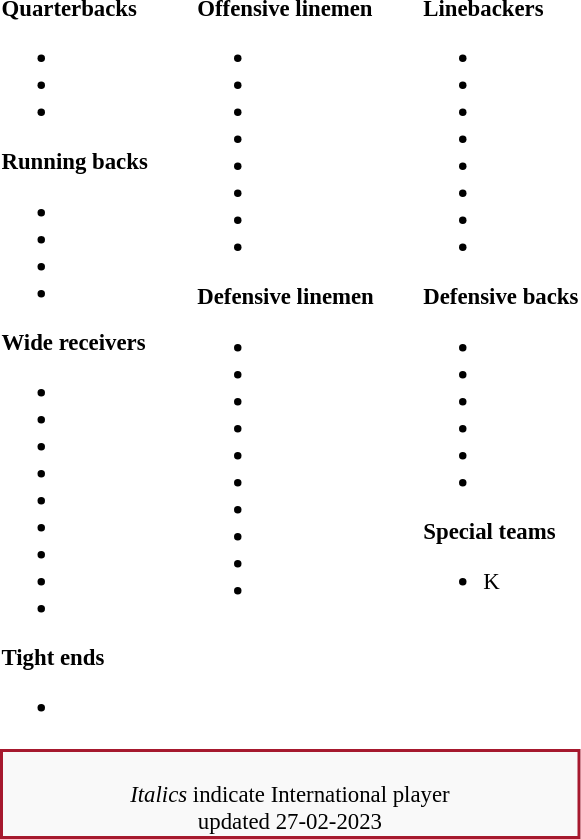<table class="toccolours" style="text-align: left;">
<tr>
<td style="font-size: 95%;vertical-align:top;"><strong>Quarterbacks</strong><br><ul><li></li><li></li><li></li></ul><strong>Running backs</strong><ul><li></li><li></li><li></li><li></li></ul><strong>Wide receivers</strong><ul><li></li><li></li><li></li><li></li><li></li><li></li><li></li><li></li><li></li></ul><strong>Tight ends</strong><ul><li></li></ul></td>
<td style="width: 25px;"></td>
<td style="font-size: 95%;vertical-align:top;"><strong>Offensive linemen</strong><br><ul><li></li><li></li><li></li><li></li><li></li><li></li><li></li><li></li></ul><strong>Defensive linemen</strong><ul><li></li><li></li><li></li><li></li><li></li><li></li><li></li><li></li><li></li><li></li></ul></td>
<td style="width: 25px;"></td>
<td style="font-size: 95%;vertical-align:top;"><strong>Linebackers </strong><br><ul><li></li><li></li><li></li><li></li><li></li><li></li><li></li><li></li></ul><strong>Defensive backs</strong><ul><li></li><li></li><li></li><li></li><li></li><li></li></ul><strong>Special teams</strong><ul><li> K</li></ul></td>
</tr>
<tr>
<td style="text-align:center;font-size: 95%;background:#F9F9F9;border:2px solid #A6192E" colspan="10"><br><em>Italics</em> indicate International player<br><span></span> updated 27-02-2023</td>
</tr>
<tr>
</tr>
</table>
